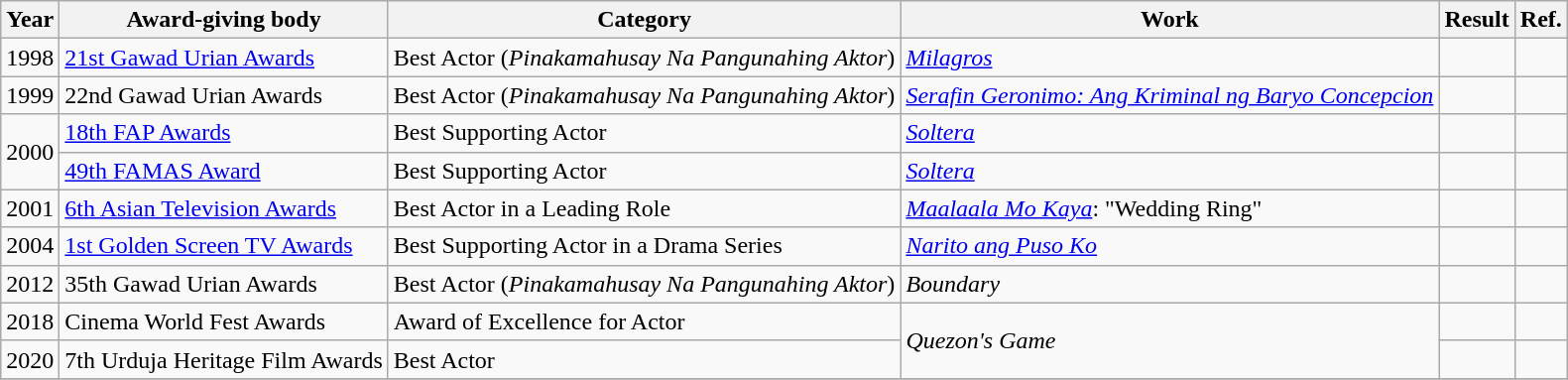<table class="wikitable sortable">
<tr>
<th>Year</th>
<th>Award-giving body</th>
<th>Category</th>
<th>Work</th>
<th>Result</th>
<th>Ref.</th>
</tr>
<tr>
<td>1998</td>
<td><a href='#'>21st Gawad Urian Awards</a></td>
<td>Best Actor (<em>Pinakamahusay Na Pangunahing Aktor</em>)</td>
<td><em><a href='#'>Milagros</a></em></td>
<td></td>
<td></td>
</tr>
<tr>
<td>1999</td>
<td>22nd Gawad Urian Awards</td>
<td>Best Actor (<em>Pinakamahusay Na Pangunahing Aktor</em>)</td>
<td><em><a href='#'>Serafin Geronimo: Ang Kriminal ng Baryo Concepcion</a></em></td>
<td></td>
<td></td>
</tr>
<tr>
<td rowspan="2">2000</td>
<td><a href='#'>18th FAP Awards</a></td>
<td>Best Supporting Actor</td>
<td><em><a href='#'>Soltera</a></em></td>
<td></td>
<td></td>
</tr>
<tr>
<td><a href='#'>49th FAMAS Award</a></td>
<td>Best Supporting Actor</td>
<td><em><a href='#'>Soltera</a></em></td>
<td></td>
<td></td>
</tr>
<tr>
<td>2001</td>
<td><a href='#'>6th Asian Television Awards</a></td>
<td>Best Actor in a Leading Role</td>
<td><em><a href='#'>Maalaala Mo Kaya</a></em>: "Wedding Ring"</td>
<td></td>
<td></td>
</tr>
<tr>
<td>2004</td>
<td><a href='#'>1st Golden Screen TV Awards</a></td>
<td>Best Supporting Actor in a Drama Series</td>
<td><em><a href='#'>Narito ang Puso Ko</a></em></td>
<td></td>
<td></td>
</tr>
<tr>
<td>2012</td>
<td>35th Gawad Urian Awards</td>
<td>Best Actor (<em>Pinakamahusay Na Pangunahing Aktor</em>)</td>
<td><em>Boundary</em></td>
<td></td>
<td></td>
</tr>
<tr>
<td>2018</td>
<td>Cinema World Fest Awards</td>
<td>Award of Excellence for Actor</td>
<td rowspan="2"><em>Quezon's Game</em></td>
<td></td>
<td></td>
</tr>
<tr>
<td>2020</td>
<td>7th Urduja Heritage Film Awards</td>
<td>Best Actor</td>
<td></td>
<td></td>
</tr>
<tr>
</tr>
</table>
